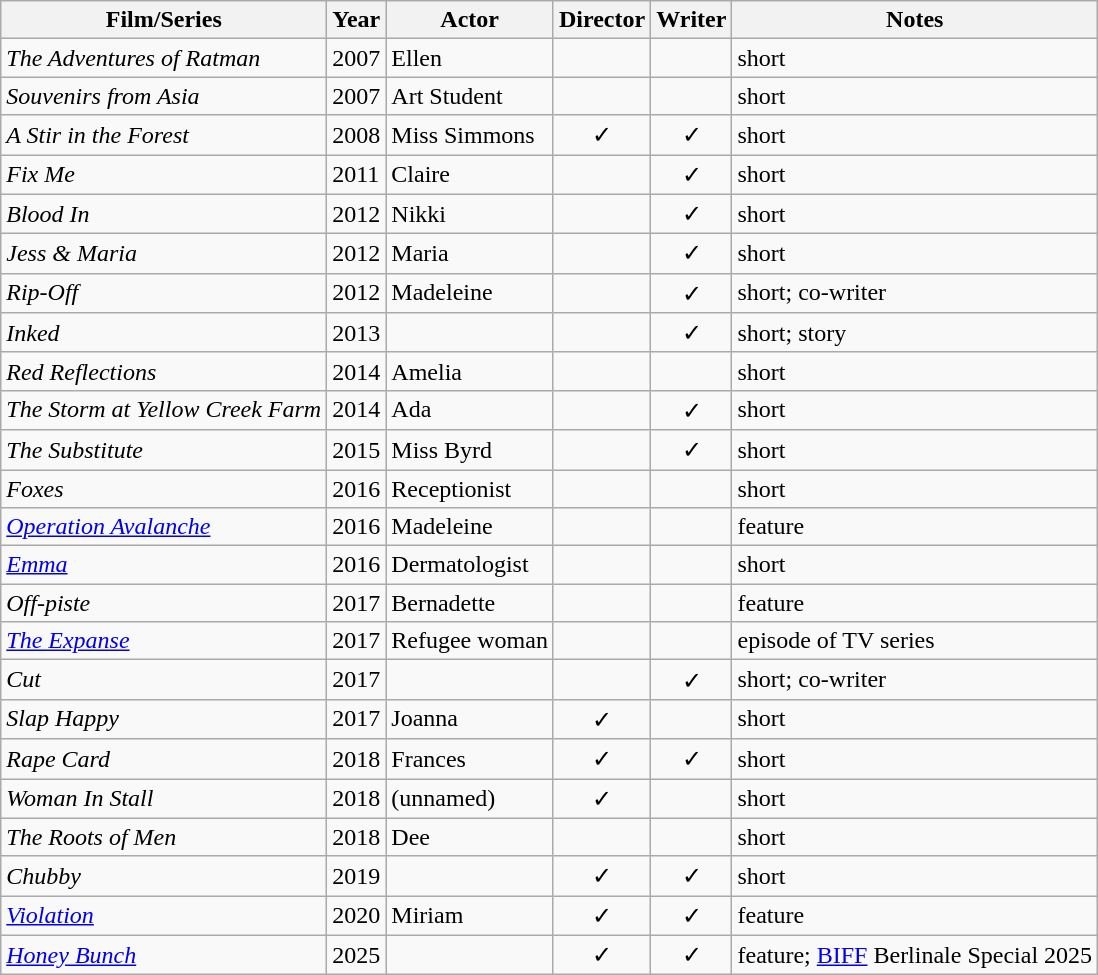<table class="wikitable">
<tr>
<th>Film/Series</th>
<th>Year</th>
<th>Actor</th>
<th>Director</th>
<th>Writer</th>
<th>Notes</th>
</tr>
<tr>
<td><em>The Adventures of Ratman</em></td>
<td>2007</td>
<td>Ellen</td>
<td></td>
<td></td>
<td>short</td>
</tr>
<tr>
<td><em>Souvenirs from Asia</em></td>
<td>2007</td>
<td>Art Student</td>
<td></td>
<td></td>
<td>short</td>
</tr>
<tr>
<td><em>A Stir in the Forest</em></td>
<td>2008</td>
<td>Miss Simmons</td>
<td align="center">✓</td>
<td align="center">✓</td>
<td>short</td>
</tr>
<tr>
<td><em>Fix Me</em></td>
<td>2011</td>
<td>Claire</td>
<td></td>
<td align="center">✓</td>
<td>short</td>
</tr>
<tr>
<td><em>Blood In</em></td>
<td>2012</td>
<td>Nikki</td>
<td></td>
<td align="center">✓</td>
<td>short</td>
</tr>
<tr>
<td><em>Jess & Maria</em></td>
<td>2012</td>
<td>Maria</td>
<td></td>
<td align="center">✓</td>
<td>short</td>
</tr>
<tr>
<td><em>Rip-Off</em></td>
<td>2012</td>
<td>Madeleine</td>
<td></td>
<td align="center">✓</td>
<td>short; co-writer</td>
</tr>
<tr>
<td><em>Inked</em></td>
<td>2013</td>
<td></td>
<td></td>
<td align="center">✓</td>
<td>short; story</td>
</tr>
<tr>
<td><em>Red Reflections</em></td>
<td>2014</td>
<td>Amelia</td>
<td></td>
<td></td>
<td>short</td>
</tr>
<tr>
<td><em>The Storm at Yellow Creek Farm</em></td>
<td>2014</td>
<td>Ada</td>
<td></td>
<td align="center">✓</td>
<td>short</td>
</tr>
<tr>
<td><em>The Substitute</em></td>
<td>2015</td>
<td>Miss Byrd</td>
<td></td>
<td align="center">✓</td>
<td>short</td>
</tr>
<tr>
<td><em>Foxes</em></td>
<td>2016</td>
<td>Receptionist</td>
<td></td>
<td></td>
<td>short</td>
</tr>
<tr>
<td><em><a href='#'>Operation Avalanche</a></em></td>
<td>2016</td>
<td>Madeleine</td>
<td></td>
<td></td>
<td>feature</td>
</tr>
<tr>
<td><em><a href='#'>Emma</a></em></td>
<td>2016</td>
<td>Dermatologist</td>
<td></td>
<td></td>
<td>short</td>
</tr>
<tr>
<td><em>Off-piste</em></td>
<td>2017</td>
<td>Bernadette</td>
<td></td>
<td></td>
<td>feature</td>
</tr>
<tr>
<td><em><a href='#'>The Expanse</a></em></td>
<td>2017</td>
<td>Refugee woman</td>
<td></td>
<td></td>
<td>episode of TV series</td>
</tr>
<tr>
<td><em>Cut</em></td>
<td>2017</td>
<td></td>
<td></td>
<td align="center">✓</td>
<td>short; co-writer</td>
</tr>
<tr>
<td><em>Slap Happy</em></td>
<td>2017</td>
<td>Joanna</td>
<td align="center">✓</td>
<td></td>
<td>short</td>
</tr>
<tr>
<td><em>Rape Card</em></td>
<td>2018</td>
<td>Frances</td>
<td align="center">✓</td>
<td align="center">✓</td>
<td>short</td>
</tr>
<tr>
<td><em>Woman In Stall</em></td>
<td>2018</td>
<td>(unnamed)</td>
<td align="center">✓</td>
<td></td>
<td>short</td>
</tr>
<tr>
<td><em>The Roots of Men</em></td>
<td>2018</td>
<td>Dee</td>
<td></td>
<td></td>
<td>short</td>
</tr>
<tr>
<td><em>Chubby</em></td>
<td>2019</td>
<td></td>
<td align="center">✓</td>
<td align="center">✓</td>
<td>short</td>
</tr>
<tr>
<td><em><a href='#'>Violation</a></em></td>
<td>2020</td>
<td>Miriam</td>
<td align="center">✓</td>
<td align="center">✓</td>
<td>feature</td>
</tr>
<tr>
<td><em><a href='#'>Honey Bunch</a></em></td>
<td>2025</td>
<td></td>
<td align="center">✓</td>
<td align="center">✓</td>
<td>feature; <a href='#'>BIFF</a> Berlinale Special 2025</td>
</tr>
</table>
